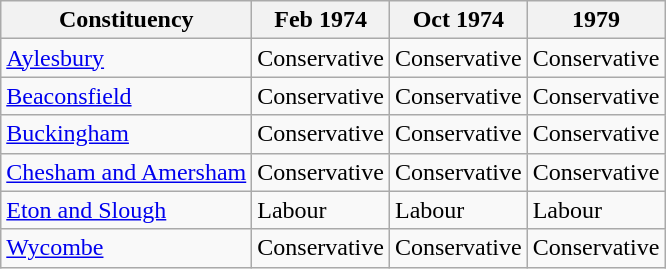<table class="wikitable">
<tr>
<th>Constituency</th>
<th>Feb 1974</th>
<th>Oct 1974</th>
<th>1979</th>
</tr>
<tr>
<td><a href='#'>Aylesbury</a></td>
<td bgcolor=>Conservative</td>
<td bgcolor=>Conservative</td>
<td bgcolor=>Conservative</td>
</tr>
<tr>
<td><a href='#'>Beaconsfield</a></td>
<td bgcolor=>Conservative</td>
<td bgcolor=>Conservative</td>
<td bgcolor=>Conservative</td>
</tr>
<tr>
<td><a href='#'>Buckingham</a></td>
<td bgcolor=>Conservative</td>
<td bgcolor=>Conservative</td>
<td bgcolor=>Conservative</td>
</tr>
<tr>
<td><a href='#'>Chesham and Amersham</a></td>
<td bgcolor=>Conservative</td>
<td bgcolor=>Conservative</td>
<td bgcolor=>Conservative</td>
</tr>
<tr>
<td><a href='#'>Eton and Slough</a></td>
<td bgcolor=>Labour</td>
<td bgcolor=>Labour</td>
<td bgcolor=>Labour</td>
</tr>
<tr>
<td><a href='#'>Wycombe</a></td>
<td bgcolor=>Conservative</td>
<td bgcolor=>Conservative</td>
<td bgcolor=>Conservative</td>
</tr>
</table>
